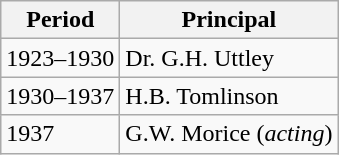<table class="wikitable">
<tr>
<th>Period</th>
<th>Principal</th>
</tr>
<tr>
<td>1923–1930</td>
<td>Dr. G.H. Uttley</td>
</tr>
<tr>
<td>1930–1937</td>
<td>H.B. Tomlinson</td>
</tr>
<tr>
<td>1937</td>
<td>G.W. Morice (<em>acting</em>)</td>
</tr>
</table>
